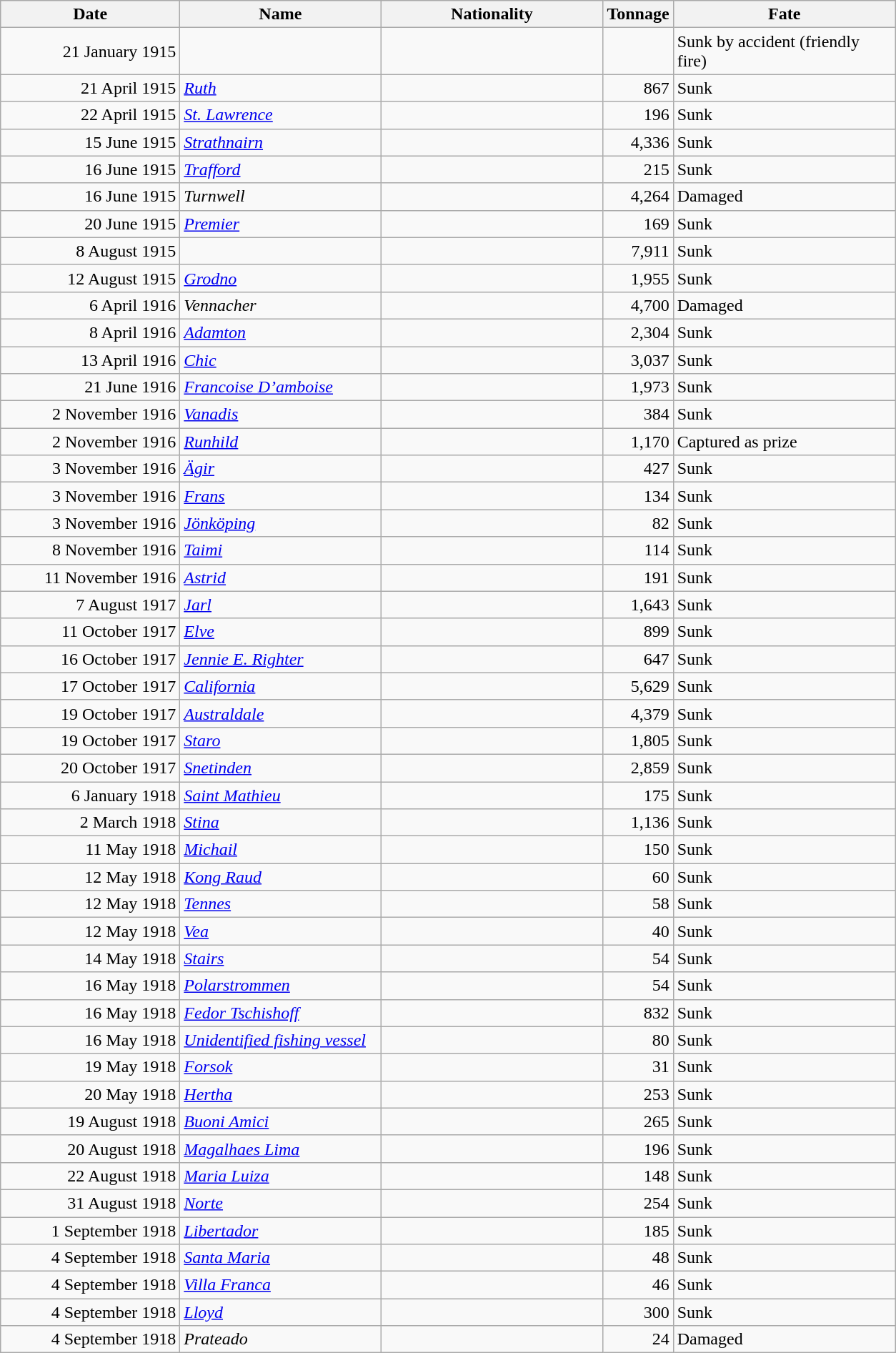<table class="wikitable sortable">
<tr>
<th width="160px">Date</th>
<th width="180px">Name</th>
<th width="200px">Nationality</th>
<th width="25px">Tonnage </th>
<th width="200px">Fate</th>
</tr>
<tr>
<td align="right">21 January 1915</td>
<td align="left"></td>
<td align="left"></td>
<td align="right"></td>
<td align="left">Sunk by accident (friendly fire)</td>
</tr>
<tr>
<td align="right">21 April 1915</td>
<td align="left"><a href='#'><em>Ruth</em></a></td>
<td align="left"></td>
<td align="right">867</td>
<td align="left">Sunk</td>
</tr>
<tr>
<td align="right">22 April 1915</td>
<td align="left"><a href='#'><em>St. Lawrence</em></a></td>
<td align="left"></td>
<td align="right">196</td>
<td align="left">Sunk</td>
</tr>
<tr>
<td align="right">15 June 1915</td>
<td align="left"><a href='#'><em>Strathnairn</em></a></td>
<td align="left"></td>
<td align="right">4,336</td>
<td align="left">Sunk</td>
</tr>
<tr>
<td align="right">16 June 1915</td>
<td align="left"><a href='#'><em>Trafford</em></a></td>
<td align="left"></td>
<td align="right">215</td>
<td align="left">Sunk</td>
</tr>
<tr>
<td align="right">16 June 1915</td>
<td align="left"><em>Turnwell</em></td>
<td align="left"></td>
<td align="right">4,264</td>
<td align="left">Damaged</td>
</tr>
<tr>
<td align="right">20 June 1915</td>
<td align="left"><a href='#'><em>Premier</em></a></td>
<td align="left"></td>
<td align="right">169</td>
<td align="left">Sunk</td>
</tr>
<tr>
<td align="right">8 August 1915</td>
<td align="left"></td>
<td align="left"></td>
<td align="right">7,911</td>
<td align="left">Sunk</td>
</tr>
<tr>
<td align="right">12 August 1915</td>
<td align="left"><a href='#'><em>Grodno</em></a></td>
<td align="left"></td>
<td align="right">1,955</td>
<td align="left">Sunk</td>
</tr>
<tr>
<td align="right">6 April 1916</td>
<td align="left"><em>Vennacher</em></td>
<td align="left"></td>
<td align="right">4,700</td>
<td align="left">Damaged</td>
</tr>
<tr>
<td align="right">8 April 1916</td>
<td align="left"><a href='#'><em>Adamton</em></a></td>
<td align="left"></td>
<td align="right">2,304</td>
<td align="left">Sunk</td>
</tr>
<tr>
<td align="right">13 April 1916</td>
<td align="left"><a href='#'><em>Chic</em></a></td>
<td align="left"></td>
<td align="right">3,037</td>
<td align="left">Sunk</td>
</tr>
<tr>
<td align="right">21 June 1916</td>
<td align="left"><a href='#'><em>Francoise D’amboise</em></a></td>
<td align="left"></td>
<td align="right">1,973</td>
<td align="left">Sunk</td>
</tr>
<tr>
<td align="right">2 November 1916</td>
<td align="left"><a href='#'><em>Vanadis</em></a></td>
<td align="left"></td>
<td align="right">384</td>
<td align="left">Sunk</td>
</tr>
<tr>
<td align="right">2 November 1916</td>
<td align="left"><a href='#'><em>Runhild</em></a></td>
<td align="left"></td>
<td align="right">1,170</td>
<td align="left">Captured as prize</td>
</tr>
<tr>
<td align="right">3 November 1916</td>
<td align="left"><a href='#'><em>Ägir</em></a></td>
<td align="left"></td>
<td align="right">427</td>
<td align="left">Sunk</td>
</tr>
<tr>
<td align="right">3 November 1916</td>
<td align="left"><a href='#'><em>Frans</em></a></td>
<td align="left"></td>
<td align="right">134</td>
<td align="left">Sunk</td>
</tr>
<tr>
<td align="right">3 November 1916</td>
<td align="left"><a href='#'><em>Jönköping</em></a></td>
<td align="left"></td>
<td align="right">82</td>
<td align="left">Sunk</td>
</tr>
<tr>
<td align="right">8 November 1916</td>
<td align="left"><a href='#'><em>Taimi</em></a></td>
<td align="left"></td>
<td align="right">114</td>
<td align="left">Sunk</td>
</tr>
<tr>
<td align="right">11 November 1916</td>
<td align="left"><a href='#'><em>Astrid</em></a></td>
<td align="left"></td>
<td align="right">191</td>
<td align="left">Sunk</td>
</tr>
<tr>
<td align="right">7 August 1917</td>
<td align="left"><a href='#'><em>Jarl</em></a></td>
<td align="left"></td>
<td align="right">1,643</td>
<td align="left">Sunk</td>
</tr>
<tr>
<td align="right">11 October 1917</td>
<td align="left"><a href='#'><em>Elve</em></a></td>
<td align="left"></td>
<td align="right">899</td>
<td align="left">Sunk</td>
</tr>
<tr>
<td align="right">16 October 1917</td>
<td align="left"><a href='#'><em>Jennie E. Righter</em></a></td>
<td align="left"></td>
<td align="right">647</td>
<td align="left">Sunk</td>
</tr>
<tr>
<td align="right">17 October 1917</td>
<td align="left"><a href='#'><em>California</em></a></td>
<td align="left"></td>
<td align="right">5,629</td>
<td align="left">Sunk</td>
</tr>
<tr>
<td align="right">19 October 1917</td>
<td align="left"><a href='#'><em>Australdale</em></a></td>
<td align="left"></td>
<td align="right">4,379</td>
<td align="left">Sunk</td>
</tr>
<tr>
<td align="right">19 October 1917</td>
<td align="left"><a href='#'><em>Staro</em></a></td>
<td align="left"></td>
<td align="right">1,805</td>
<td align="left">Sunk</td>
</tr>
<tr>
<td align="right">20 October 1917</td>
<td align="left"><a href='#'><em>Snetinden</em></a></td>
<td align="left"></td>
<td align="right">2,859</td>
<td align="left">Sunk</td>
</tr>
<tr>
<td align="right">6 January 1918</td>
<td align="left"><a href='#'><em>Saint Mathieu</em></a></td>
<td align="left"></td>
<td align="right">175</td>
<td align="left">Sunk</td>
</tr>
<tr>
<td align="right">2 March 1918</td>
<td align="left"><a href='#'><em>Stina</em></a></td>
<td align="left"></td>
<td align="right">1,136</td>
<td align="left">Sunk</td>
</tr>
<tr>
<td align="right">11 May 1918</td>
<td align="left"><a href='#'><em>Michail</em></a></td>
<td align="left"></td>
<td align="right">150</td>
<td align="left">Sunk</td>
</tr>
<tr>
<td align="right">12 May 1918</td>
<td align="left"><a href='#'><em>Kong Raud</em></a></td>
<td align="left"></td>
<td align="right">60</td>
<td align="left">Sunk</td>
</tr>
<tr>
<td align="right">12 May 1918</td>
<td align="left"><a href='#'><em>Tennes</em></a></td>
<td align="left"></td>
<td align="right">58</td>
<td align="left">Sunk</td>
</tr>
<tr>
<td align="right">12 May 1918</td>
<td align="left"><a href='#'><em>Vea</em></a></td>
<td align="left"></td>
<td align="right">40</td>
<td align="left">Sunk</td>
</tr>
<tr>
<td align="right">14 May 1918</td>
<td align="left"><a href='#'><em>Stairs</em></a></td>
<td align="left"></td>
<td align="right">54</td>
<td align="left">Sunk</td>
</tr>
<tr>
<td align="right">16 May 1918</td>
<td align="left"><a href='#'><em>Polarstrommen</em></a></td>
<td align="left"></td>
<td align="right">54</td>
<td align="left">Sunk</td>
</tr>
<tr>
<td align="right">16 May 1918</td>
<td align="left"><a href='#'><em>Fedor Tschishoff</em></a></td>
<td align="left"></td>
<td align="right">832</td>
<td align="left">Sunk</td>
</tr>
<tr>
<td align="right">16 May 1918</td>
<td align="left"><a href='#'><em>Unidentified fishing vessel</em></a></td>
<td align="left"></td>
<td align="right">80</td>
<td align="left">Sunk</td>
</tr>
<tr>
<td align="right">19 May 1918</td>
<td align="left"><a href='#'><em>Forsok</em></a></td>
<td align="left"></td>
<td align="right">31</td>
<td align="left">Sunk</td>
</tr>
<tr>
<td align="right">20 May 1918</td>
<td align="left"><a href='#'><em>Hertha</em></a></td>
<td align="left"></td>
<td align="right">253</td>
<td align="left">Sunk</td>
</tr>
<tr>
<td align="right">19 August 1918</td>
<td align="left"><a href='#'><em>Buoni Amici</em></a></td>
<td align="left"></td>
<td align="right">265</td>
<td align="left">Sunk</td>
</tr>
<tr>
<td align="right">20 August 1918</td>
<td align="left"><a href='#'><em>Magalhaes Lima</em></a></td>
<td align="left"></td>
<td align="right">196</td>
<td align="left">Sunk</td>
</tr>
<tr>
<td align="right">22 August 1918</td>
<td align="left"><a href='#'><em>Maria Luiza</em></a></td>
<td align="left"></td>
<td align="right">148</td>
<td align="left">Sunk</td>
</tr>
<tr>
<td align="right">31 August 1918</td>
<td align="left"><a href='#'><em>Norte</em></a></td>
<td align="left"></td>
<td align="right">254</td>
<td align="left">Sunk</td>
</tr>
<tr>
<td align="right">1 September 1918</td>
<td align="left"><a href='#'><em>Libertador</em></a></td>
<td align="left"></td>
<td align="right">185</td>
<td align="left">Sunk</td>
</tr>
<tr>
<td align="right">4 September 1918</td>
<td align="left"><a href='#'><em>Santa Maria</em></a></td>
<td align="left"></td>
<td align="right">48</td>
<td align="left">Sunk</td>
</tr>
<tr>
<td align="right">4 September 1918</td>
<td align="left"><a href='#'><em>Villa Franca</em></a></td>
<td align="left"></td>
<td align="right">46</td>
<td align="left">Sunk</td>
</tr>
<tr>
<td align="right">4 September 1918</td>
<td align="left"><a href='#'><em>Lloyd</em></a></td>
<td align="left"></td>
<td align="right">300</td>
<td align="left">Sunk</td>
</tr>
<tr>
<td align="right">4 September 1918</td>
<td align="left"><em>Prateado</em></td>
<td align="left"></td>
<td align="right">24</td>
<td align="left">Damaged</td>
</tr>
</table>
